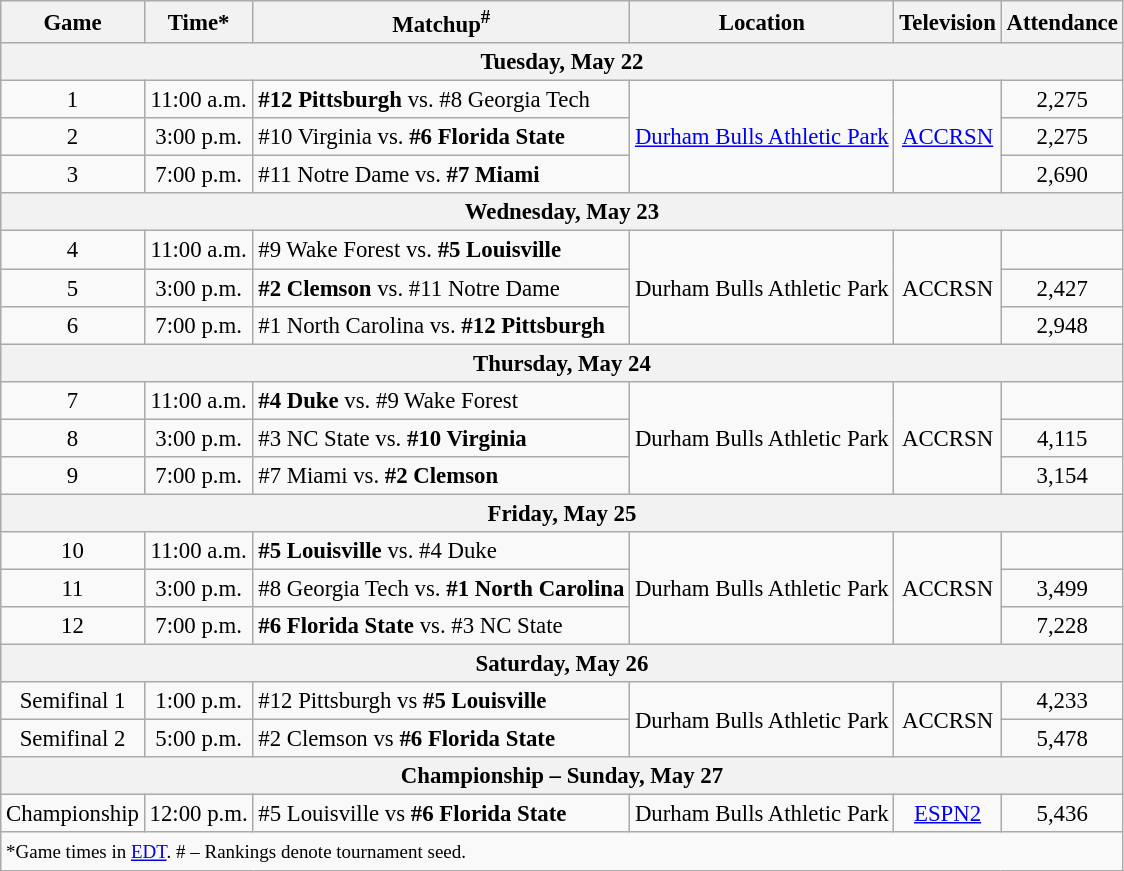<table class="wikitable" style="font-size: 95%">
<tr align="center">
<th>Game</th>
<th>Time*</th>
<th>Matchup<sup>#</sup></th>
<th>Location</th>
<th>Television</th>
<th>Attendance</th>
</tr>
<tr>
<th colspan=7>Tuesday, May 22</th>
</tr>
<tr>
<td style="text-align:center;">1</td>
<td style="text-align:center;">11:00 a.m.</td>
<td style="text-align:left;"><strong>#12 Pittsburgh</strong> vs. #8 Georgia Tech</td>
<td rowspan=3 style="text-align:center;"><a href='#'>Durham Bulls Athletic Park</a></td>
<td rowspan=3 style="text-align:center;"><a href='#'>ACCRSN</a></td>
<td style="text-align:center;">2,275</td>
</tr>
<tr>
<td style="text-align:center;">2</td>
<td style="text-align:center;">3:00 p.m.</td>
<td style="text-align:left;">#10 Virginia vs. <strong>#6 Florida State</strong></td>
<td style="text-align:center;">2,275</td>
</tr>
<tr>
<td style="text-align:center;">3</td>
<td style="text-align:center;">7:00 p.m.</td>
<td style="text-align:left;">#11 Notre Dame vs. <strong>#7 Miami</strong></td>
<td style="text-align:center;">2,690</td>
</tr>
<tr>
<th colspan=7>Wednesday, May 23</th>
</tr>
<tr>
<td style="text-align:center;">4</td>
<td style="text-align:center;">11:00 a.m.</td>
<td style="text-align:left;">#9 Wake Forest vs. <strong>#5 Louisville</strong></td>
<td rowspan=3 style="text-align:center;">Durham Bulls Athletic Park</td>
<td rowspan=3 style="text-align:center;">ACCRSN</td>
<td style="text-align:center;"></td>
</tr>
<tr>
<td style="text-align:center;">5</td>
<td style="text-align:center;">3:00 p.m.</td>
<td style="text-align:left;"><strong>#2 Clemson</strong> vs. #11 Notre Dame</td>
<td style="text-align:center;">2,427</td>
</tr>
<tr>
<td style="text-align:center;">6</td>
<td style="text-align:center;">7:00 p.m.</td>
<td style="text-align:left;">#1 North Carolina vs. <strong>#12 Pittsburgh</strong></td>
<td style="text-align:center;">2,948</td>
</tr>
<tr>
<th colspan=7>Thursday, May 24</th>
</tr>
<tr>
<td style="text-align:center;">7</td>
<td style="text-align:center;">11:00 a.m.</td>
<td style="text-align:left;"><strong>#4 Duke</strong> vs. #9 Wake Forest</td>
<td rowspan=3 style="text-align:center;">Durham Bulls Athletic Park</td>
<td rowspan=3 style="text-align:center;">ACCRSN</td>
<td style="text-align:center;"></td>
</tr>
<tr>
<td style="text-align:center;">8</td>
<td style="text-align:center;">3:00 p.m.</td>
<td style="text-align:left;">#3 NC State vs. <strong>#10  Virginia</strong></td>
<td style="text-align:center;">4,115</td>
</tr>
<tr>
<td style="text-align:center;">9</td>
<td style="text-align:center;">7:00 p.m.</td>
<td style="text-align:left;">#7 Miami vs. <strong>#2 Clemson</strong></td>
<td style="text-align:center;">3,154</td>
</tr>
<tr>
<th colspan=7>Friday, May 25</th>
</tr>
<tr>
<td style="text-align:center;">10</td>
<td style="text-align:center;">11:00 a.m.</td>
<td style="text-align:left;"><strong>#5 Louisville</strong> vs. #4 Duke</td>
<td rowspan=3 style="text-align:center;">Durham Bulls Athletic Park</td>
<td rowspan=3 style="text-align:center;">ACCRSN</td>
<td style="text-align:center;"></td>
</tr>
<tr>
<td style="text-align:center;">11</td>
<td style="text-align:center;">3:00 p.m.</td>
<td style="text-align:left;">#8 Georgia Tech vs. <strong>#1 North Carolina</strong></td>
<td style="text-align:center;">3,499</td>
</tr>
<tr>
<td style="text-align:center;">12</td>
<td style="text-align:center;">7:00 p.m.</td>
<td style="text-align:left;"><strong>#6 Florida State</strong> vs. #3 NC State</td>
<td style="text-align:center;">7,228</td>
</tr>
<tr>
<th colspan=7>Saturday, May 26</th>
</tr>
<tr>
<td style="text-align:center;">Semifinal 1</td>
<td style="text-align:center;">1:00 p.m.</td>
<td style="text-align:left;">#12 Pittsburgh vs <strong>#5 Louisville</strong></td>
<td rowspan=2 style="text-align:center;">Durham Bulls Athletic Park</td>
<td rowspan=2 style="text-align:center;">ACCRSN</td>
<td style="text-align:center;">4,233</td>
</tr>
<tr>
<td style="text-align:center;">Semifinal 2</td>
<td style="text-align:center;">5:00 p.m.</td>
<td style="text-align:left;">#2 Clemson vs <strong>#6 Florida State</strong></td>
<td style="text-align:center;">5,478</td>
</tr>
<tr>
<th colspan=7>Championship – Sunday, May 27</th>
</tr>
<tr>
<td style="text-align:center;">Championship</td>
<td style="text-align:center;">12:00 p.m.</td>
<td style="text-align:left;">#5 Louisville vs <strong>#6 Florida State</strong></td>
<td style="text-align:center;">Durham Bulls Athletic Park</td>
<td style="text-align:center;"><a href='#'>ESPN2</a></td>
<td style="text-align:center;">5,436</td>
</tr>
<tr>
<td colspan=7><small>*Game times in <a href='#'>EDT</a>. # – Rankings denote tournament seed.</small></td>
</tr>
</table>
